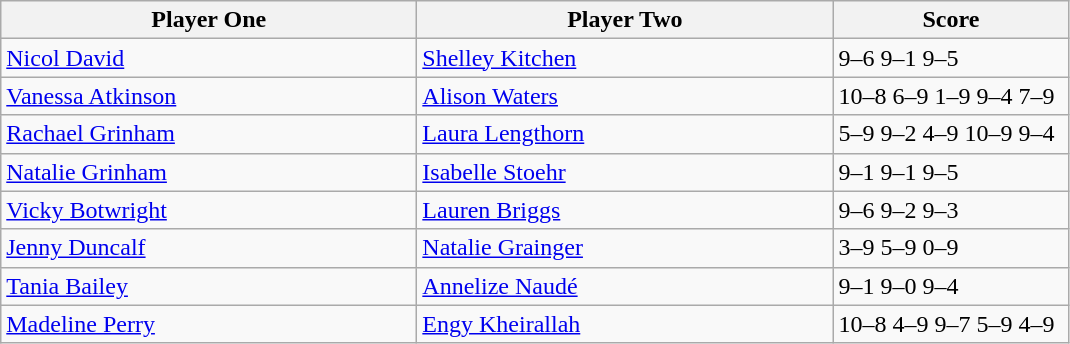<table class="wikitable">
<tr>
<th width=270>Player One</th>
<th width=270>Player Two</th>
<th width=150>Score</th>
</tr>
<tr>
<td> <a href='#'>Nicol David</a></td>
<td> <a href='#'>Shelley Kitchen</a></td>
<td>9–6 9–1 9–5</td>
</tr>
<tr>
<td> <a href='#'>Vanessa Atkinson</a></td>
<td> <a href='#'>Alison Waters</a></td>
<td>10–8 6–9 1–9 9–4 7–9</td>
</tr>
<tr>
<td> <a href='#'>Rachael Grinham</a></td>
<td> <a href='#'>Laura Lengthorn</a></td>
<td>5–9 9–2 4–9 10–9 9–4</td>
</tr>
<tr>
<td> <a href='#'>Natalie Grinham</a></td>
<td> <a href='#'>Isabelle Stoehr</a></td>
<td>9–1 9–1 9–5</td>
</tr>
<tr>
<td> <a href='#'>Vicky Botwright</a></td>
<td> <a href='#'>Lauren Briggs</a></td>
<td>9–6 9–2 9–3</td>
</tr>
<tr>
<td> <a href='#'>Jenny Duncalf</a></td>
<td> <a href='#'>Natalie Grainger</a></td>
<td>3–9 5–9 0–9</td>
</tr>
<tr>
<td> <a href='#'>Tania Bailey</a></td>
<td> <a href='#'>Annelize Naudé</a></td>
<td>9–1 9–0 9–4</td>
</tr>
<tr>
<td> <a href='#'>Madeline Perry</a></td>
<td> <a href='#'>Engy Kheirallah</a></td>
<td>10–8 4–9 9–7 5–9 4–9</td>
</tr>
</table>
